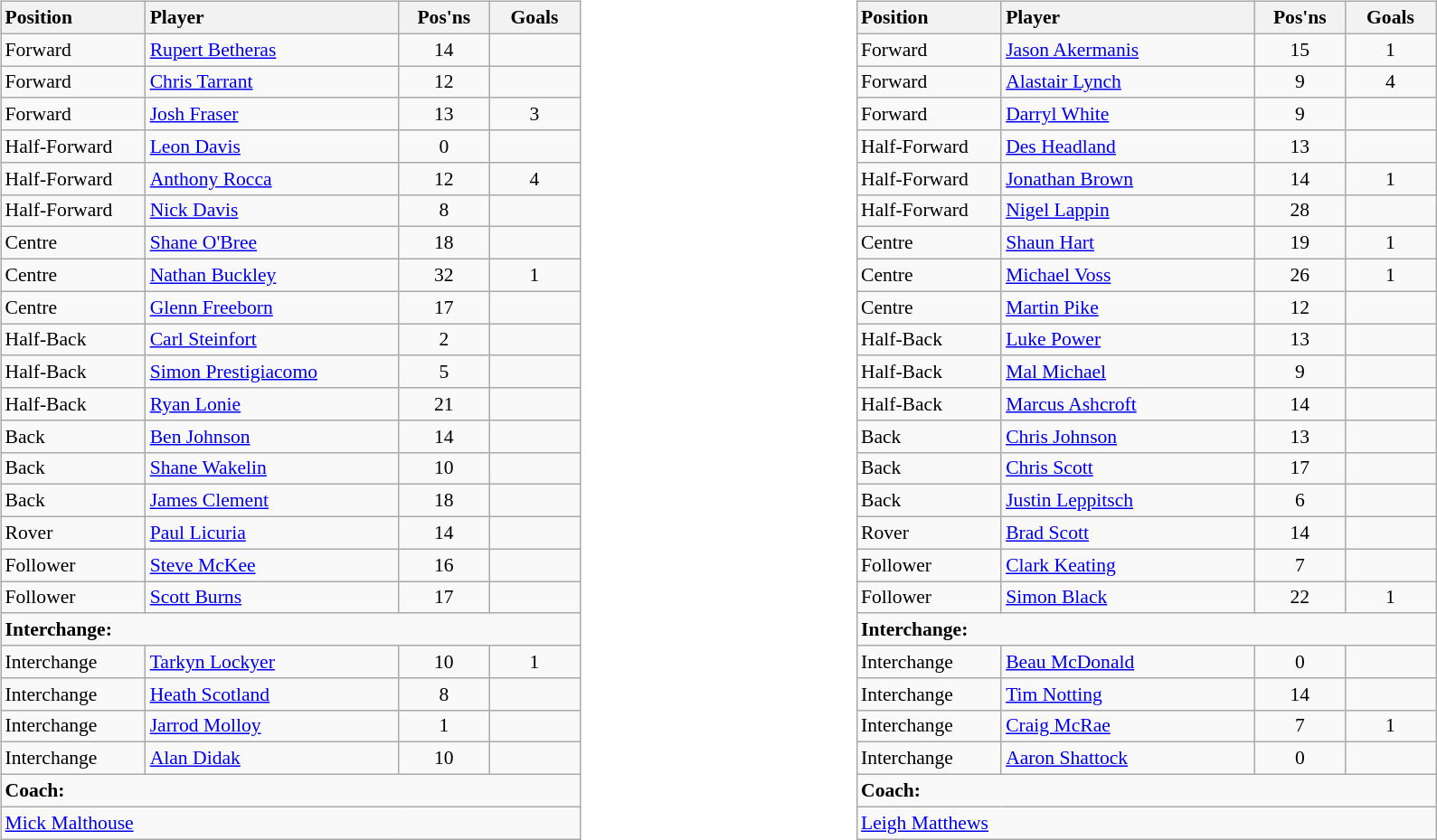<table style="width:100%;">
<tr>
<td style="vertical-align:top; width:50%;"><br><table class="wikitable" style="font-size:90%; margin:auto;">
<tr>
<th text style="width:100px; text-align:left;">Position</th>
<th text style="width:180px; text-align:left;">Player</th>
<th text style="width:60px; text-align:center;">Pos'ns</th>
<th text style="width:60px; text-align:center;">Goals</th>
</tr>
<tr>
<td>Forward</td>
<td><a href='#'>Rupert Betheras</a></td>
<td text style="text-align:center;">14</td>
<td text style="text-align:center;"></td>
</tr>
<tr>
<td>Forward</td>
<td><a href='#'>Chris Tarrant</a></td>
<td text style="text-align:center;">12</td>
<td></td>
</tr>
<tr>
<td>Forward</td>
<td><a href='#'>Josh Fraser</a></td>
<td text style="text-align:center;">13</td>
<td text style="text-align:center;">3</td>
</tr>
<tr>
<td>Half-Forward</td>
<td><a href='#'>Leon Davis</a></td>
<td text style="text-align:center;">0</td>
<td text style="text-align:center;"></td>
</tr>
<tr>
<td>Half-Forward</td>
<td><a href='#'>Anthony Rocca</a></td>
<td text style="text-align:center;">12</td>
<td text style="text-align:center;">4</td>
</tr>
<tr>
<td>Half-Forward</td>
<td><a href='#'>Nick Davis</a></td>
<td text style="text-align:center;">8</td>
<td></td>
</tr>
<tr>
<td>Centre</td>
<td><a href='#'>Shane O'Bree</a></td>
<td text style="text-align:center;">18</td>
<td></td>
</tr>
<tr>
<td>Centre</td>
<td><a href='#'>Nathan Buckley</a></td>
<td text style="text-align:center;">32</td>
<td text style="text-align:center;">1</td>
</tr>
<tr>
<td>Centre</td>
<td><a href='#'>Glenn Freeborn</a></td>
<td text style="text-align:center;">17</td>
<td></td>
</tr>
<tr>
<td>Half-Back</td>
<td><a href='#'>Carl Steinfort</a></td>
<td text style="text-align:center;">2</td>
<td></td>
</tr>
<tr>
<td>Half-Back</td>
<td><a href='#'>Simon Prestigiacomo</a></td>
<td text style="text-align:center;">5</td>
<td text style="text-align:center;"></td>
</tr>
<tr>
<td>Half-Back</td>
<td><a href='#'>Ryan Lonie</a></td>
<td text style="text-align:center;">21</td>
<td></td>
</tr>
<tr>
<td>Back</td>
<td><a href='#'>Ben Johnson</a></td>
<td text style="text-align:center;">14</td>
<td></td>
</tr>
<tr>
<td>Back</td>
<td><a href='#'>Shane Wakelin</a></td>
<td text style="text-align:center;">10</td>
<td></td>
</tr>
<tr>
<td>Back</td>
<td><a href='#'>James Clement</a></td>
<td text style="text-align:center;">18</td>
<td text style="text-align:center;"></td>
</tr>
<tr>
<td>Rover</td>
<td><a href='#'>Paul Licuria</a></td>
<td text style="text-align:center;">14</td>
<td></td>
</tr>
<tr>
<td>Follower</td>
<td><a href='#'>Steve McKee</a></td>
<td text style="text-align:center;">16</td>
<td></td>
</tr>
<tr>
<td>Follower</td>
<td><a href='#'>Scott Burns</a></td>
<td text style="text-align:center;">17</td>
<td text style="text-align:center;"></td>
</tr>
<tr>
<td colspan=4><strong>Interchange:</strong></td>
</tr>
<tr>
<td>Interchange</td>
<td><a href='#'>Tarkyn Lockyer</a></td>
<td text style="text-align:center;">10</td>
<td text style="text-align:center;">1</td>
</tr>
<tr>
<td>Interchange</td>
<td><a href='#'>Heath Scotland</a></td>
<td text style="text-align:center;">8</td>
<td text style="text-align:center;"></td>
</tr>
<tr>
<td>Interchange</td>
<td><a href='#'>Jarrod Molloy</a></td>
<td text style="text-align:center;">1</td>
<td></td>
</tr>
<tr>
<td>Interchange</td>
<td><a href='#'>Alan Didak</a></td>
<td text style="text-align:center;">10</td>
<td></td>
</tr>
<tr>
<td colspan=4><strong>Coach:</strong></td>
</tr>
<tr>
<td colspan="4"><a href='#'>Mick Malthouse</a></td>
</tr>
</table>
</td>
<td style="vertical-align:top; width:50%;"><br><table class="wikitable" style="font-size:90%; margin:auto;">
<tr>
<th text style="width:100px; text-align:left;">Position</th>
<th text style="width:180px; text-align:left;">Player</th>
<th text style="width:60px; text-align:center;">Pos'ns</th>
<th text style="width:60px; text-align:center;">Goals</th>
</tr>
<tr>
<td>Forward</td>
<td><a href='#'>Jason Akermanis</a></td>
<td text style="text-align:center;">15</td>
<td text style="text-align:center;">1</td>
</tr>
<tr>
<td>Forward</td>
<td><a href='#'>Alastair Lynch</a></td>
<td text style="text-align:center;">9</td>
<td text style="text-align:center;">4</td>
</tr>
<tr>
<td>Forward</td>
<td><a href='#'>Darryl White</a></td>
<td text style="text-align:center;">9</td>
<td></td>
</tr>
<tr>
<td>Half-Forward</td>
<td><a href='#'>Des Headland</a></td>
<td text style="text-align:center;">13</td>
<td></td>
</tr>
<tr>
<td>Half-Forward</td>
<td><a href='#'>Jonathan Brown</a></td>
<td text style="text-align:center;">14</td>
<td text style="text-align:center;">1</td>
</tr>
<tr>
<td>Half-Forward</td>
<td><a href='#'>Nigel Lappin</a></td>
<td text style="text-align:center;">28</td>
<td></td>
</tr>
<tr>
<td>Centre</td>
<td><a href='#'>Shaun Hart</a></td>
<td text style="text-align:center;">19</td>
<td text style="text-align:center;">1</td>
</tr>
<tr>
<td>Centre</td>
<td><a href='#'>Michael Voss</a></td>
<td text style="text-align:center;">26</td>
<td text style="text-align:center;">1</td>
</tr>
<tr>
<td>Centre</td>
<td><a href='#'>Martin Pike</a></td>
<td text style="text-align:center;">12</td>
<td></td>
</tr>
<tr>
<td>Half-Back</td>
<td><a href='#'>Luke Power</a></td>
<td text style="text-align:center;">13</td>
<td></td>
</tr>
<tr>
<td>Half-Back</td>
<td><a href='#'>Mal Michael</a></td>
<td text style="text-align:center;">9</td>
<td text style="text-align:center;"></td>
</tr>
<tr>
<td>Half-Back</td>
<td><a href='#'>Marcus Ashcroft</a></td>
<td text style="text-align:center;">14</td>
<td></td>
</tr>
<tr>
<td>Back</td>
<td><a href='#'>Chris Johnson</a></td>
<td text style="text-align:center;">13</td>
<td></td>
</tr>
<tr>
<td>Back</td>
<td><a href='#'>Chris Scott</a></td>
<td text style="text-align:center;">17</td>
<td></td>
</tr>
<tr>
<td>Back</td>
<td><a href='#'>Justin Leppitsch</a></td>
<td text style="text-align:center;">6</td>
<td></td>
</tr>
<tr>
<td>Rover</td>
<td><a href='#'>Brad Scott</a></td>
<td text style="text-align:center;">14</td>
<td></td>
</tr>
<tr>
<td>Follower</td>
<td><a href='#'>Clark Keating</a></td>
<td text style="text-align:center;">7</td>
<td></td>
</tr>
<tr>
<td>Follower</td>
<td><a href='#'>Simon Black</a></td>
<td text style="text-align:center;">22</td>
<td text style="text-align:center;">1</td>
</tr>
<tr>
<td colspan=4><strong>Interchange:</strong></td>
</tr>
<tr>
<td>Interchange</td>
<td><a href='#'>Beau McDonald</a></td>
<td text style="text-align:center;">0</td>
<td></td>
</tr>
<tr>
<td>Interchange</td>
<td><a href='#'>Tim Notting</a></td>
<td text style="text-align:center;">14</td>
<td></td>
</tr>
<tr>
<td>Interchange</td>
<td><a href='#'>Craig McRae</a></td>
<td text style="text-align:center;">7</td>
<td text style="text-align:center;">1</td>
</tr>
<tr>
<td>Interchange</td>
<td><a href='#'>Aaron Shattock</a></td>
<td text style="text-align:center;">0</td>
<td></td>
</tr>
<tr>
<td colspan=4><strong>Coach:</strong></td>
</tr>
<tr>
<td colspan="4"><a href='#'>Leigh Matthews</a></td>
</tr>
</table>
</td>
</tr>
</table>
